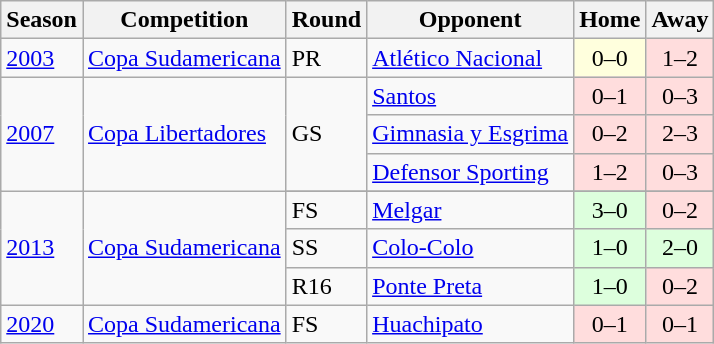<table class="wikitable">
<tr>
<th>Season</th>
<th>Competition</th>
<th>Round</th>
<th>Opponent</th>
<th>Home</th>
<th>Away</th>
</tr>
<tr>
<td><a href='#'>2003</a></td>
<td><a href='#'>Copa Sudamericana</a></td>
<td>PR</td>
<td> <a href='#'>Atlético Nacional</a></td>
<td bgcolor="#ffffdd" style="text-align:center;">0–0</td>
<td bgcolor="#ffdddd" style="text-align:center;">1–2</td>
</tr>
<tr>
<td rowspan="3"><a href='#'>2007</a></td>
<td rowspan="3"><a href='#'>Copa Libertadores</a></td>
<td rowspan="3">GS</td>
<td> <a href='#'>Santos</a></td>
<td bgcolor="#ffdddd" style="text-align:center;">0–1</td>
<td bgcolor="#ffdddd" style="text-align:center;">0–3</td>
</tr>
<tr>
<td> <a href='#'>Gimnasia y Esgrima</a></td>
<td bgcolor="#ffdddd" style="text-align:center;">0–2</td>
<td bgcolor="#ffdddd" style="text-align:center;">2–3</td>
</tr>
<tr>
<td> <a href='#'>Defensor Sporting</a></td>
<td bgcolor="#ffdddd" style="text-align:center;">1–2</td>
<td bgcolor="#ffdddd" style="text-align:center;">0–3</td>
</tr>
<tr>
<td rowspan="4"><a href='#'>2013</a></td>
<td rowspan="4"><a href='#'>Copa Sudamericana</a></td>
</tr>
<tr>
<td>FS</td>
<td> <a href='#'>Melgar</a></td>
<td bgcolor="#ddffdd" style="text-align:center;">3–0</td>
<td bgcolor="#ffdddd" style="text-align:center;">0–2</td>
</tr>
<tr>
<td>SS</td>
<td> <a href='#'>Colo-Colo</a></td>
<td bgcolor="#ddffdd" style="text-align:center;">1–0</td>
<td bgcolor="#ddffdd" style="text-align:center;">2–0</td>
</tr>
<tr>
<td>R16</td>
<td> <a href='#'>Ponte Preta</a></td>
<td bgcolor="#ddffdd" style="text-align:center;">1–0</td>
<td bgcolor="#ffdddd" style="text-align:center;">0–2</td>
</tr>
<tr>
<td><a href='#'>2020</a></td>
<td><a href='#'>Copa Sudamericana</a></td>
<td>FS</td>
<td> <a href='#'>Huachipato</a></td>
<td bgcolor="#ffdddd" style="text-align:center;">0–1</td>
<td bgcolor="#ffdddd" style="text-align:center;">0–1</td>
</tr>
</table>
